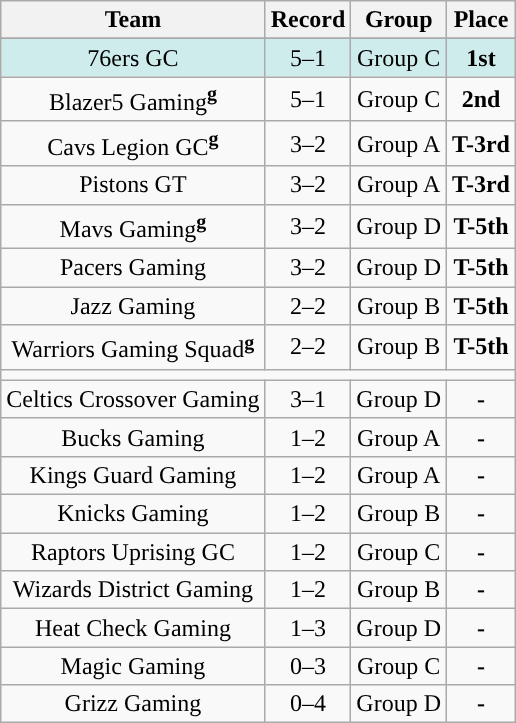<table class="wikitable notsortable" style="text-align:center; font-size:100%">
<tr>
<th>Team</th>
<th>Record</th>
<th>Group</th>
<th>Place</th>
</tr>
<tr>
</tr>
<tr style="background:#CFECEC">
<td style="text-align:center">76ers GC</td>
<td>5–1</td>
<td>Group C</td>
<td><strong>1st</strong></td>
</tr>
<tr>
<td style="text-align:center">Blazer5 Gaming<strong><sup>g</sup></strong></td>
<td>5–1</td>
<td>Group C</td>
<td><strong>2nd</strong></td>
</tr>
<tr>
<td style="text-align:center">Cavs Legion GC<strong><sup>g</sup></strong></td>
<td>3–2</td>
<td>Group A</td>
<td><strong>T-3rd</strong></td>
</tr>
<tr>
<td style="text-align:center">Pistons GT</td>
<td>3–2</td>
<td>Group A</td>
<td><strong>T-3rd</strong></td>
</tr>
<tr>
<td style="text-align:center">Mavs Gaming<strong><sup>g</sup></strong></td>
<td>3–2</td>
<td>Group D</td>
<td><strong>T-5th</strong></td>
</tr>
<tr>
<td style="text-align:center">Pacers Gaming</td>
<td>3–2</td>
<td>Group D</td>
<td><strong>T-5th</strong></td>
</tr>
<tr>
<td style="text-align:center">Jazz Gaming</td>
<td>2–2</td>
<td>Group B</td>
<td><strong>T-5th</strong></td>
</tr>
<tr>
<td style="text-align:center">Warriors Gaming Squad<strong><sup>g</sup></strong></td>
<td>2–2</td>
<td>Group B</td>
<td><strong>T-5th</strong></td>
</tr>
<tr>
<td colspan=5></td>
</tr>
<tr>
<td style="text-align:center">Celtics Crossover Gaming</td>
<td>3–1</td>
<td>Group D</td>
<td><strong>-</strong></td>
</tr>
<tr>
<td style="text-align:center">Bucks Gaming</td>
<td>1–2</td>
<td>Group A</td>
<td><strong>-</strong></td>
</tr>
<tr>
<td style="text-align:center">Kings Guard Gaming</td>
<td>1–2</td>
<td>Group A</td>
<td><strong>-</strong></td>
</tr>
<tr>
<td style="text-align:center">Knicks Gaming</td>
<td>1–2</td>
<td>Group B</td>
<td><strong>-</strong></td>
</tr>
<tr>
<td style="text-align:center">Raptors Uprising GC</td>
<td>1–2</td>
<td>Group C</td>
<td><strong>-</strong></td>
</tr>
<tr>
<td style="text-align:center">Wizards District Gaming</td>
<td>1–2</td>
<td>Group B</td>
<td><strong>-</strong></td>
</tr>
<tr>
<td style="text-align:center">Heat Check Gaming</td>
<td>1–3</td>
<td>Group D</td>
<td><strong>-</strong></td>
</tr>
<tr>
<td style="text-align:center">Magic Gaming</td>
<td>0–3</td>
<td>Group C</td>
<td><strong>-</strong></td>
</tr>
<tr>
<td style="text-align:center">Grizz Gaming</td>
<td>0–4</td>
<td>Group D</td>
<td><strong>-</strong></td>
</tr>
</table>
